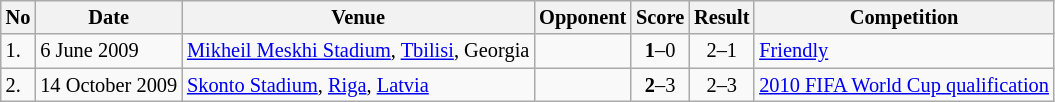<table class="wikitable" style="font-size:85%;">
<tr>
<th>No</th>
<th>Date</th>
<th>Venue</th>
<th>Opponent</th>
<th>Score</th>
<th>Result</th>
<th>Competition</th>
</tr>
<tr>
<td>1.</td>
<td>6 June 2009</td>
<td><a href='#'>Mikheil Meskhi Stadium</a>, <a href='#'>Tbilisi</a>, Georgia</td>
<td></td>
<td align=center><strong>1</strong>–0</td>
<td align=center>2–1</td>
<td><a href='#'>Friendly</a></td>
</tr>
<tr>
<td>2.</td>
<td>14 October 2009</td>
<td><a href='#'>Skonto Stadium</a>, <a href='#'>Riga</a>, <a href='#'>Latvia</a></td>
<td></td>
<td align=center><strong>2</strong>–3</td>
<td align=center>2–3</td>
<td><a href='#'>2010 FIFA World Cup qualification</a></td>
</tr>
</table>
